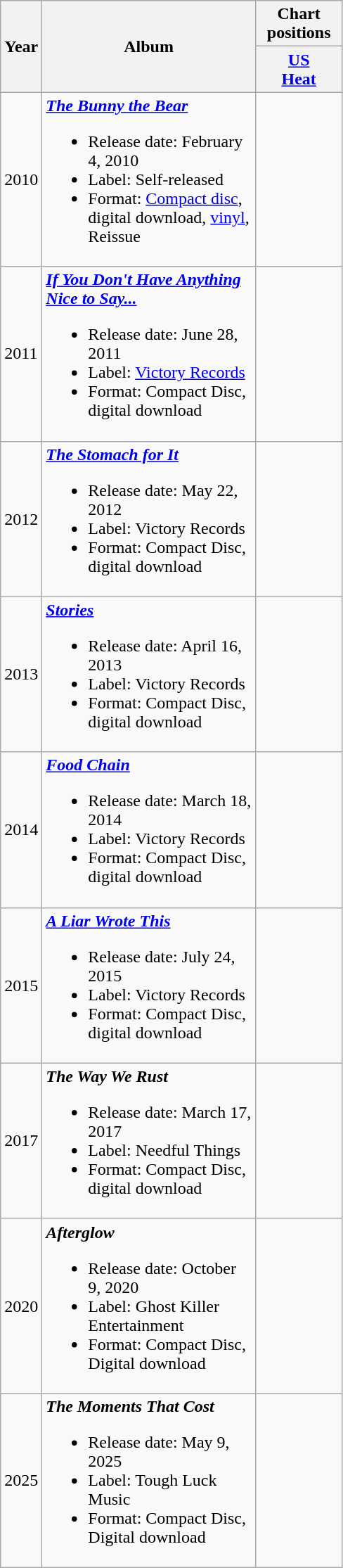<table class="wikitable">
<tr>
<th style="width:18px;" rowspan="2">Year</th>
<th style="width:195px;" rowspan="2">Album</th>
<th colspan="5">Chart positions</th>
</tr>
<tr>
<th style="width:75px;"><a href='#'>US<br>Heat</a><br></th>
</tr>
<tr>
<td>2010</td>
<td><strong><em><a href='#'>The Bunny the Bear</a></em></strong><br><ul><li>Release date: February 4, 2010</li><li>Label: Self-released</li><li>Format: <a href='#'>Compact disc</a>, digital download, <a href='#'>vinyl</a>, Reissue</li></ul></td>
<td></td>
</tr>
<tr>
<td>2011</td>
<td><strong><em><a href='#'>If You Don't Have Anything Nice to Say...</a></em></strong><br><ul><li>Release date: June 28, 2011</li><li>Label: <a href='#'>Victory Records</a></li><li>Format: Compact Disc, digital download</li></ul></td>
<td></td>
</tr>
<tr>
<td>2012</td>
<td><strong><em><a href='#'>The Stomach for It</a></em></strong><br><ul><li>Release date: May 22, 2012</li><li>Label: Victory Records</li><li>Format: Compact Disc, digital download</li></ul></td>
<td></td>
</tr>
<tr>
<td>2013</td>
<td><strong><em><a href='#'>Stories</a></em></strong><br><ul><li>Release date: April 16, 2013</li><li>Label: Victory Records</li><li>Format: Compact Disc, digital download</li></ul></td>
<td></td>
</tr>
<tr>
<td>2014</td>
<td><strong><em><a href='#'>Food Chain</a></em></strong><br><ul><li>Release date: March 18, 2014</li><li>Label: Victory Records</li><li>Format: Compact Disc, digital download</li></ul></td>
<td></td>
</tr>
<tr>
<td>2015</td>
<td><strong><em><a href='#'>A Liar Wrote This</a></em></strong><br><ul><li>Release date: July 24, 2015</li><li>Label: Victory Records</li><li>Format: Compact Disc, digital download</li></ul></td>
<td></td>
</tr>
<tr>
<td>2017</td>
<td><strong><em>The Way We Rust</em></strong><br><ul><li>Release date: March 17, 2017</li><li>Label: Needful Things</li><li>Format: Compact Disc, digital download</li></ul></td>
<td></td>
</tr>
<tr>
<td>2020</td>
<td><strong><em>Afterglow</em></strong><br><ul><li>Release date: October 9, 2020</li><li>Label: Ghost Killer Entertainment</li><li>Format: Compact Disc, Digital download</li></ul></td>
<td></td>
</tr>
<tr>
<td>2025</td>
<td><strong><em>The Moments That Cost</em></strong><br><ul><li>Release date: May 9, 2025</li><li>Label: Tough Luck Music</li><li>Format: Compact Disc, Digital download</li></ul></td>
<td></td>
</tr>
</table>
